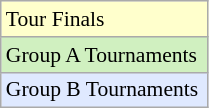<table class="wikitable" style="font-size:90%;" width=11%>
<tr bgcolor="#ffffcc">
<td>Tour Finals</td>
</tr>
<tr style="background:#d0f0c0;">
<td>Group A Tournaments</td>
</tr>
<tr style="background:#DFE9FF;">
<td>Group B Tournaments</td>
</tr>
</table>
